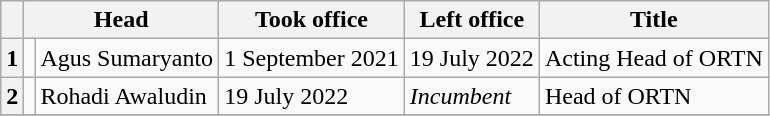<table class="wikitable sortable">
<tr>
<th></th>
<th colspan="2">Head</th>
<th>Took office</th>
<th>Left office</th>
<th>Title</th>
</tr>
<tr>
<th>1</th>
<td></td>
<td>Agus Sumaryanto</td>
<td align="center">1 September 2021</td>
<td align="center">19 July 2022</td>
<td align="center">Acting Head of ORTN</td>
</tr>
<tr>
<th>2</th>
<td></td>
<td>Rohadi Awaludin</td>
<td>19 July 2022</td>
<td><em>Incumbent</em></td>
<td>Head of ORTN</td>
</tr>
<tr>
</tr>
</table>
